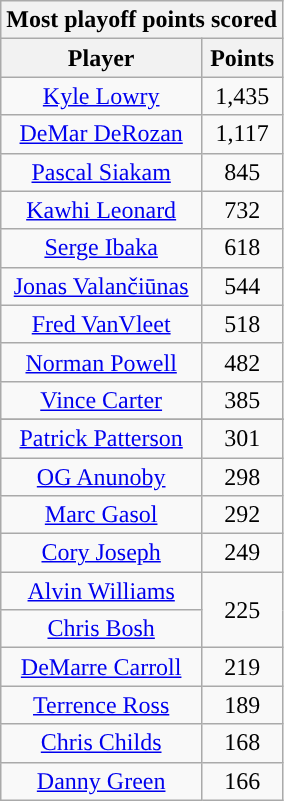<table class="wikitable sortable" style="text-align:center">
<tr>
<th colspan="2">Most playoff points scored</th>
</tr>
<tr>
<th>Player</th>
<th>Points</th>
</tr>
<tr>
<td><a href='#'>Kyle Lowry</a></td>
<td>1,435</td>
</tr>
<tr>
<td><a href='#'>DeMar DeRozan</a></td>
<td>1,117</td>
</tr>
<tr>
<td><a href='#'>Pascal Siakam</a></td>
<td>845</td>
</tr>
<tr>
<td><a href='#'>Kawhi Leonard</a></td>
<td>732</td>
</tr>
<tr>
<td><a href='#'>Serge Ibaka</a></td>
<td>618</td>
</tr>
<tr>
<td><a href='#'>Jonas Valančiūnas</a></td>
<td>544</td>
</tr>
<tr>
<td><a href='#'>Fred VanVleet</a></td>
<td>518</td>
</tr>
<tr>
<td><a href='#'>Norman Powell</a></td>
<td>482</td>
</tr>
<tr>
<td><a href='#'>Vince Carter</a></td>
<td>385</td>
</tr>
<tr>
</tr>
<tr | >
</tr>
<tr>
<td><a href='#'>Patrick Patterson</a></td>
<td>301</td>
</tr>
<tr>
<td><a href='#'>OG Anunoby</a></td>
<td>298</td>
</tr>
<tr>
<td><a href='#'>Marc Gasol</a></td>
<td>292</td>
</tr>
<tr>
<td><a href='#'>Cory Joseph</a></td>
<td>249</td>
</tr>
<tr>
<td><a href='#'>Alvin Williams</a></td>
<td rowspan="2">225</td>
</tr>
<tr>
<td><a href='#'>Chris Bosh</a></td>
</tr>
<tr>
<td><a href='#'>DeMarre Carroll</a></td>
<td>219</td>
</tr>
<tr>
<td><a href='#'>Terrence Ross</a></td>
<td>189</td>
</tr>
<tr>
<td><a href='#'>Chris Childs</a></td>
<td>168</td>
</tr>
<tr>
<td><a href='#'>Danny Green</a></td>
<td>166</td>
</tr>
</table>
